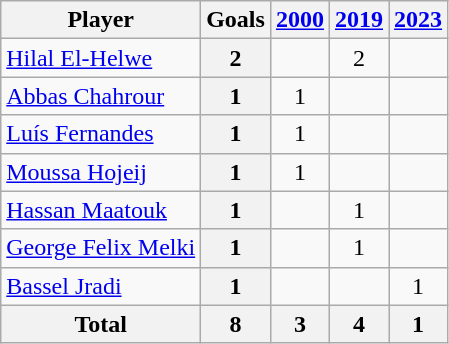<table class="wikitable sortable">
<tr>
<th>Player</th>
<th>Goals</th>
<th><a href='#'>2000</a></th>
<th><a href='#'>2019</a></th>
<th><a href='#'>2023</a></th>
</tr>
<tr>
<td><a href='#'>Hilal El-Helwe</a></td>
<th>2</th>
<td></td>
<td align="center">2</td>
<td></td>
</tr>
<tr>
<td><a href='#'>Abbas Chahrour</a></td>
<th>1</th>
<td align="center">1</td>
<td></td>
<td></td>
</tr>
<tr>
<td><a href='#'>Luís Fernandes</a></td>
<th>1</th>
<td align="center">1</td>
<td></td>
</tr>
<tr>
<td><a href='#'>Moussa Hojeij</a></td>
<th>1</th>
<td align="center">1</td>
<td></td>
<td></td>
</tr>
<tr>
<td><a href='#'>Hassan Maatouk</a></td>
<th>1</th>
<td></td>
<td align="center">1</td>
<td></td>
</tr>
<tr>
<td><a href='#'>George Felix Melki</a></td>
<th>1</th>
<td></td>
<td align="center">1</td>
</tr>
<tr>
<td><a href='#'>Bassel Jradi</a></td>
<th>1</th>
<td></td>
<td></td>
<td align="center">1</td>
</tr>
<tr>
<th>Total</th>
<th>8</th>
<th>3</th>
<th>4</th>
<th>1</th>
</tr>
</table>
